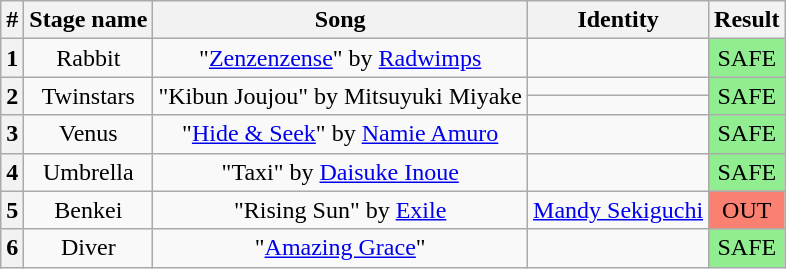<table class="wikitable plainrowheaders" style="text-align: center;">
<tr>
<th>#</th>
<th>Stage name</th>
<th>Song</th>
<th>Identity</th>
<th>Result</th>
</tr>
<tr>
<th>1</th>
<td>Rabbit</td>
<td>"<a href='#'>Zenzenzense</a>" by <a href='#'>Radwimps</a></td>
<td></td>
<td bgcolor="lightgreen">SAFE</td>
</tr>
<tr>
<th rowspan=2>2</th>
<td rowspan=2>Twinstars</td>
<td rowspan=2>"Kibun Joujou" by Mitsuyuki Miyake</td>
<td></td>
<td rowspan=2 bgcolor="lightgreen">SAFE</td>
</tr>
<tr>
<td></td>
</tr>
<tr>
<th>3</th>
<td>Venus</td>
<td>"<a href='#'>Hide & Seek</a>" by <a href='#'>Namie Amuro</a></td>
<td></td>
<td bgcolor="lightgreen">SAFE</td>
</tr>
<tr>
<th>4</th>
<td>Umbrella</td>
<td>"Taxi" by <a href='#'>Daisuke Inoue</a></td>
<td></td>
<td bgcolor="lightgreen">SAFE</td>
</tr>
<tr>
<th>5</th>
<td>Benkei</td>
<td>"Rising Sun" by <a href='#'>Exile</a></td>
<td><a href='#'>Mandy Sekiguchi</a></td>
<td bgcolor=salmon>OUT</td>
</tr>
<tr>
<th>6</th>
<td>Diver</td>
<td>"<a href='#'>Amazing Grace</a>"</td>
<td></td>
<td bgcolor="lightgreen">SAFE</td>
</tr>
</table>
